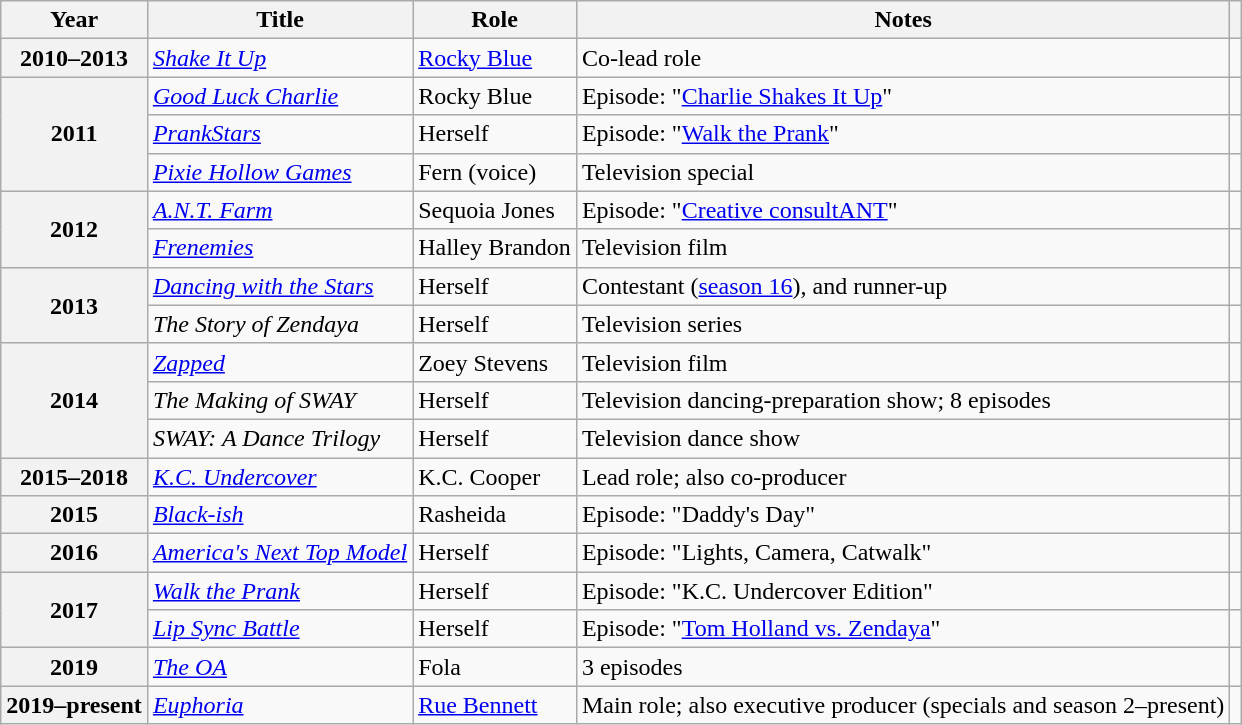<table class="wikitable plainrowheaders sortable">
<tr>
<th scope="col">Year</th>
<th scope="col">Title</th>
<th scope="col">Role</th>
<th scope="col" class="unsortable">Notes</th>
<th scope="col" class="unsortable"></th>
</tr>
<tr>
<th scope="row">2010–2013</th>
<td><em><a href='#'>Shake It Up</a></em></td>
<td><a href='#'>Rocky Blue</a></td>
<td>Co-lead role</td>
<td></td>
</tr>
<tr>
<th rowspan="3" scope="row">2011</th>
<td><em><a href='#'>Good Luck Charlie</a></em></td>
<td>Rocky Blue</td>
<td>Episode: "<a href='#'>Charlie Shakes It Up</a>"</td>
<td></td>
</tr>
<tr>
<td><em><a href='#'>PrankStars</a></em></td>
<td>Herself</td>
<td>Episode: "<a href='#'>Walk the Prank</a>"</td>
<td></td>
</tr>
<tr>
<td><em><a href='#'>Pixie Hollow Games</a></em></td>
<td>Fern (voice)</td>
<td>Television special</td>
<td></td>
</tr>
<tr>
<th rowspan="2" scope="row">2012</th>
<td><em><a href='#'>A.N.T. Farm</a></em></td>
<td>Sequoia Jones</td>
<td>Episode: "<a href='#'>Creative consultANT</a>"</td>
<td></td>
</tr>
<tr>
<td><em><a href='#'>Frenemies</a></em></td>
<td>Halley Brandon</td>
<td>Television film</td>
<td></td>
</tr>
<tr>
<th rowspan="2" scope="row">2013</th>
<td><em><a href='#'>Dancing with the Stars</a></em></td>
<td>Herself</td>
<td>Contestant (<a href='#'>season 16</a>), and runner-up</td>
<td></td>
</tr>
<tr>
<td><em>The Story of Zendaya</em></td>
<td>Herself</td>
<td>Television series</td>
<td></td>
</tr>
<tr>
<th rowspan="3" scope="row">2014</th>
<td><em><a href='#'>Zapped</a></em></td>
<td>Zoey Stevens</td>
<td>Television film</td>
<td></td>
</tr>
<tr>
<td><em>The Making of SWAY</em></td>
<td>Herself</td>
<td>Television dancing-preparation show; 8 episodes</td>
<td></td>
</tr>
<tr>
<td><em>SWAY: A Dance Trilogy</em></td>
<td>Herself</td>
<td>Television dance show</td>
<td></td>
</tr>
<tr>
<th scope="row">2015–2018</th>
<td><em><a href='#'>K.C. Undercover</a></em></td>
<td>K.C. Cooper</td>
<td>Lead role; also co-producer</td>
<td></td>
</tr>
<tr>
<th scope="row">2015</th>
<td><em><a href='#'>Black-ish</a></em></td>
<td>Rasheida</td>
<td>Episode: "Daddy's Day"</td>
<td></td>
</tr>
<tr>
<th scope="row">2016</th>
<td><em><a href='#'>America's Next Top Model</a></em></td>
<td>Herself</td>
<td>Episode: "Lights, Camera, Catwalk"</td>
<td></td>
</tr>
<tr>
<th rowspan="2" scope="row">2017</th>
<td><em><a href='#'>Walk the Prank</a></em></td>
<td>Herself</td>
<td>Episode: "K.C. Undercover Edition"</td>
<td></td>
</tr>
<tr>
<td><em><a href='#'>Lip Sync Battle</a></em></td>
<td>Herself</td>
<td>Episode: "<a href='#'>Tom Holland vs. Zendaya</a>"</td>
<td></td>
</tr>
<tr>
<th scope="row">2019</th>
<td><em><a href='#'>The OA</a></em></td>
<td>Fola</td>
<td>3 episodes</td>
<td></td>
</tr>
<tr>
<th scope="row">2019–present</th>
<td><em><a href='#'>Euphoria</a></em></td>
<td><a href='#'>Rue Bennett</a></td>
<td>Main role; also executive producer (specials and season 2–present)</td>
<td></td>
</tr>
</table>
